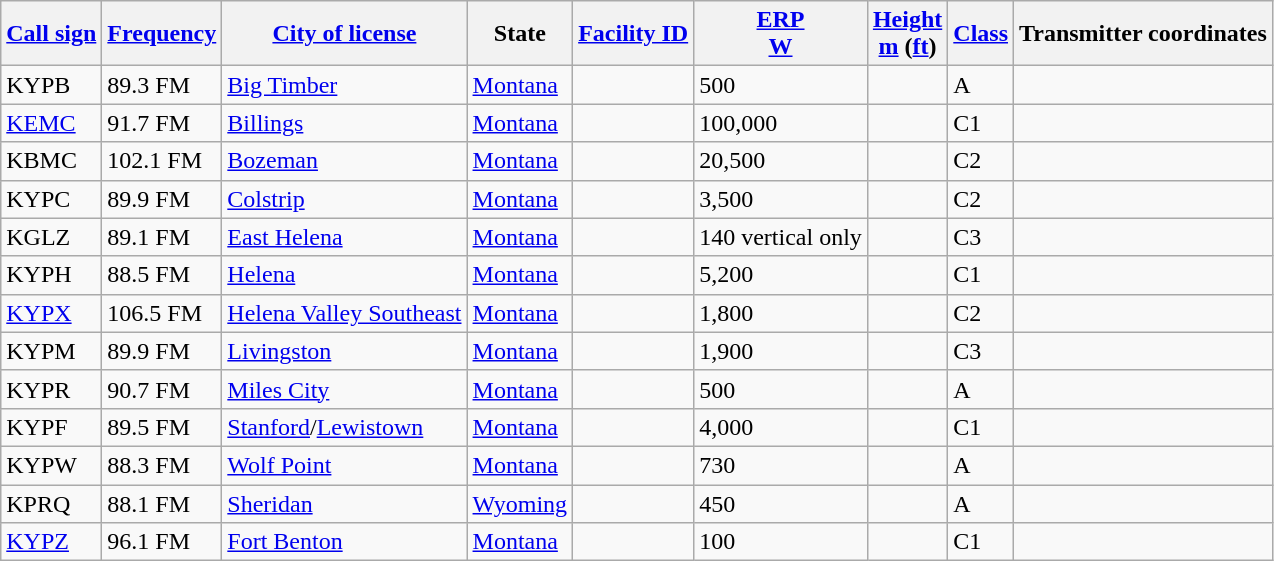<table class="wikitable sortable">
<tr>
<th><a href='#'>Call sign</a></th>
<th data-sort-type="number"><a href='#'>Frequency</a></th>
<th><a href='#'>City of license</a></th>
<th>State</th>
<th data-sort-type="number"><a href='#'>Facility ID</a></th>
<th data-sort-type="number"><a href='#'>ERP</a><br><a href='#'>W</a></th>
<th data-sort-type="number"><a href='#'>Height</a><br><a href='#'>m</a> (<a href='#'>ft</a>)</th>
<th><a href='#'>Class</a></th>
<th class="unsortable">Transmitter coordinates</th>
</tr>
<tr>
<td>KYPB</td>
<td>89.3 FM</td>
<td><a href='#'>Big Timber</a></td>
<td><a href='#'>Montana</a></td>
<td></td>
<td>500</td>
<td></td>
<td>A</td>
<td></td>
</tr>
<tr>
<td><a href='#'>KEMC</a></td>
<td>91.7 FM</td>
<td><a href='#'>Billings</a></td>
<td><a href='#'>Montana</a></td>
<td></td>
<td>100,000</td>
<td></td>
<td>C1</td>
<td></td>
</tr>
<tr>
<td>KBMC</td>
<td>102.1 FM</td>
<td><a href='#'>Bozeman</a></td>
<td><a href='#'>Montana</a></td>
<td></td>
<td>20,500</td>
<td></td>
<td>C2</td>
<td></td>
</tr>
<tr>
<td>KYPC</td>
<td>89.9 FM</td>
<td><a href='#'>Colstrip</a></td>
<td><a href='#'>Montana</a></td>
<td></td>
<td>3,500</td>
<td></td>
<td>C2</td>
<td></td>
</tr>
<tr>
<td>KGLZ</td>
<td>89.1 FM</td>
<td><a href='#'>East Helena</a></td>
<td><a href='#'>Montana</a></td>
<td></td>
<td>140 vertical only</td>
<td></td>
<td>C3</td>
<td></td>
</tr>
<tr>
<td>KYPH</td>
<td>88.5 FM</td>
<td><a href='#'>Helena</a></td>
<td><a href='#'>Montana</a></td>
<td></td>
<td>5,200</td>
<td></td>
<td>C1</td>
<td></td>
</tr>
<tr>
<td><a href='#'>KYPX</a></td>
<td>106.5 FM</td>
<td><a href='#'>Helena Valley Southeast</a></td>
<td><a href='#'>Montana</a></td>
<td></td>
<td>1,800</td>
<td></td>
<td>C2</td>
<td></td>
</tr>
<tr>
<td>KYPM</td>
<td>89.9 FM</td>
<td><a href='#'>Livingston</a></td>
<td><a href='#'>Montana</a></td>
<td></td>
<td>1,900</td>
<td></td>
<td>C3</td>
<td></td>
</tr>
<tr>
<td>KYPR</td>
<td>90.7 FM</td>
<td><a href='#'>Miles City</a></td>
<td><a href='#'>Montana</a></td>
<td></td>
<td>500</td>
<td></td>
<td>A</td>
<td></td>
</tr>
<tr>
<td>KYPF</td>
<td>89.5 FM</td>
<td><a href='#'>Stanford</a>/<a href='#'>Lewistown</a></td>
<td><a href='#'>Montana</a></td>
<td></td>
<td>4,000</td>
<td></td>
<td>C1</td>
<td></td>
</tr>
<tr>
<td>KYPW</td>
<td>88.3 FM</td>
<td><a href='#'>Wolf Point</a></td>
<td><a href='#'>Montana</a></td>
<td></td>
<td>730</td>
<td></td>
<td>A</td>
<td></td>
</tr>
<tr>
<td>KPRQ</td>
<td>88.1 FM</td>
<td><a href='#'>Sheridan</a></td>
<td><a href='#'>Wyoming</a></td>
<td></td>
<td>450</td>
<td></td>
<td>A</td>
<td></td>
</tr>
<tr>
<td><a href='#'>KYPZ</a></td>
<td>96.1 FM</td>
<td><a href='#'>Fort Benton</a></td>
<td><a href='#'>Montana</a></td>
<td></td>
<td>100</td>
<td></td>
<td>C1</td>
<td></td>
</tr>
</table>
